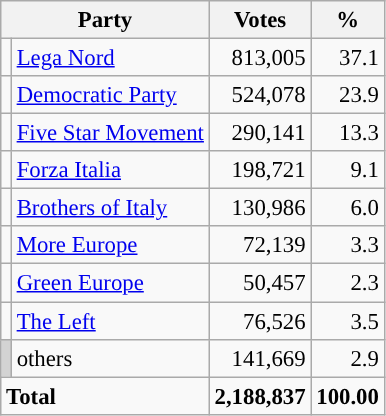<table class="wikitable" style="font-size:95%">
<tr>
<th colspan=2>Party</th>
<th>Votes</th>
<th>%</th>
</tr>
<tr>
<td></td>
<td><a href='#'>Lega Nord</a></td>
<td align=right>813,005</td>
<td align=right>37.1</td>
</tr>
<tr>
<td></td>
<td><a href='#'>Democratic Party</a></td>
<td align=right>524,078</td>
<td align=right>23.9</td>
</tr>
<tr>
<td></td>
<td><a href='#'>Five Star Movement</a></td>
<td align=right>290,141</td>
<td align=right>13.3</td>
</tr>
<tr>
<td></td>
<td><a href='#'>Forza Italia</a></td>
<td align=right>198,721</td>
<td align=right>9.1</td>
</tr>
<tr>
<td></td>
<td><a href='#'>Brothers of Italy</a></td>
<td align=right>130,986</td>
<td align=right>6.0</td>
</tr>
<tr>
<td></td>
<td><a href='#'>More Europe</a></td>
<td align=right>72,139</td>
<td align=right>3.3</td>
</tr>
<tr>
<td></td>
<td><a href='#'>Green Europe</a></td>
<td align=right>50,457</td>
<td align=right>2.3</td>
</tr>
<tr>
<td></td>
<td><a href='#'>The Left</a></td>
<td align=right>76,526</td>
<td align=right>3.5</td>
</tr>
<tr>
<td style="background-color: lightgrey"></td>
<td>others</td>
<td align=right>141,669</td>
<td align=right>2.9</td>
</tr>
<tr>
<td colspan=2><strong>Total</strong></td>
<td align=right><strong>2,188,837</strong></td>
<td align=right><strong>100.00</strong></td>
</tr>
</table>
